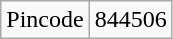<table class="wikitable">
<tr>
<td>Pincode</td>
<td>844506</td>
</tr>
</table>
